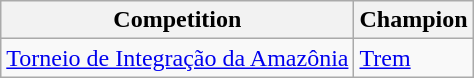<table class="wikitable">
<tr>
<th>Competition</th>
<th>Champion</th>
</tr>
<tr>
<td><a href='#'>Torneio de Integração da Amazônia</a></td>
<td><a href='#'>Trem</a></td>
</tr>
</table>
